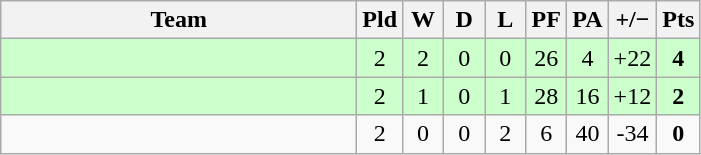<table class="wikitable" style="text-align:center">
<tr>
<th width="230">Team</th>
<th width="20">Pld</th>
<th width="20">W</th>
<th width="20">D</th>
<th width="20">L</th>
<th width="20">PF</th>
<th width="20">PA</th>
<th width="25">+/−</th>
<th width="20">Pts</th>
</tr>
<tr style="background: #ccffcc;">
<td style="text-align:left;"></td>
<td>2</td>
<td>2</td>
<td>0</td>
<td>0</td>
<td>26</td>
<td>4</td>
<td>+22</td>
<td><strong>4</strong></td>
</tr>
<tr style="background: #ccffcc;">
<td style="text-align:left;"></td>
<td>2</td>
<td>1</td>
<td>0</td>
<td>1</td>
<td>28</td>
<td>16</td>
<td>+12</td>
<td><strong>2</strong></td>
</tr>
<tr>
<td style="text-align:left;"></td>
<td>2</td>
<td>0</td>
<td>0</td>
<td>2</td>
<td>6</td>
<td>40</td>
<td>-34</td>
<td><strong>0</strong></td>
</tr>
</table>
